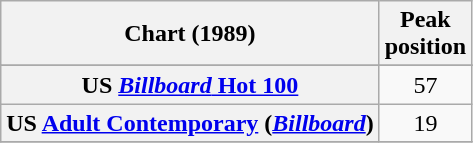<table class="wikitable sortable plainrowheaders" style="text-align:center">
<tr>
<th>Chart (1989)</th>
<th>Peak<br>position</th>
</tr>
<tr>
</tr>
<tr>
</tr>
<tr>
</tr>
<tr>
</tr>
<tr>
</tr>
<tr>
</tr>
<tr>
</tr>
<tr>
</tr>
<tr>
</tr>
<tr>
</tr>
<tr>
<th scope="row">US <a href='#'><em>Billboard</em> Hot 100</a></th>
<td>57</td>
</tr>
<tr>
<th scope="row">US <a href='#'>Adult Contemporary</a> (<em><a href='#'>Billboard</a></em>)</th>
<td>19</td>
</tr>
<tr>
</tr>
</table>
